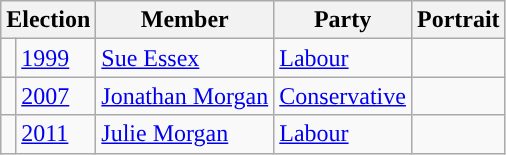<table class="wikitable">
<tr>
<th colspan="2">Election</th>
<th>Member</th>
<th>Party</th>
<th>Portrait</th>
</tr>
<tr>
<td style="background-color: "></td>
<td><a href='#'>1999</a></td>
<td><a href='#'>Sue Essex</a></td>
<td><a href='#'>Labour</a></td>
<td></td>
</tr>
<tr>
<td style="background-color: "></td>
<td><a href='#'>2007</a></td>
<td><a href='#'>Jonathan Morgan</a></td>
<td><a href='#'>Conservative</a></td>
<td></td>
</tr>
<tr>
<td style="background-color: "></td>
<td><a href='#'>2011</a></td>
<td><a href='#'>Julie Morgan</a></td>
<td><a href='#'>Labour</a></td>
<td></td>
</tr>
</table>
